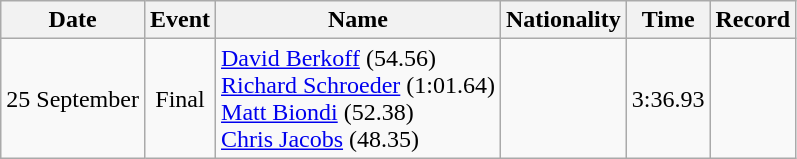<table class=wikitable style=text-align:center>
<tr>
<th>Date</th>
<th>Event</th>
<th>Name</th>
<th>Nationality</th>
<th>Time</th>
<th>Record</th>
</tr>
<tr>
<td>25 September</td>
<td>Final</td>
<td align=left><a href='#'>David Berkoff</a> (54.56)<br><a href='#'>Richard Schroeder</a> (1:01.64)<br><a href='#'>Matt Biondi</a> (52.38)<br><a href='#'>Chris Jacobs</a> (48.35)</td>
<td align=left></td>
<td>3:36.93</td>
<td></td>
</tr>
</table>
